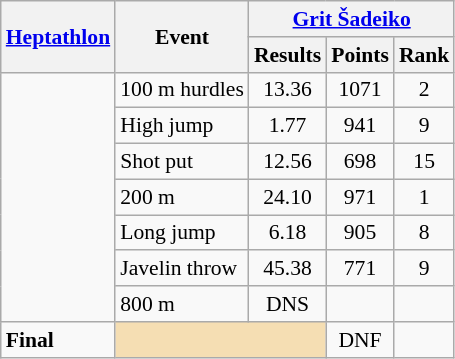<table class=wikitable style="font-size:90%">
<tr>
<th rowspan="2"><a href='#'>Heptathlon</a></th>
<th rowspan="2">Event</th>
<th colspan="3"><a href='#'>Grit Šadeiko</a></th>
</tr>
<tr>
<th>Results</th>
<th>Points</th>
<th>Rank</th>
</tr>
<tr>
<td rowspan="7"></td>
<td>100 m hurdles</td>
<td align=center>13.36</td>
<td align=center>1071</td>
<td align=center>2</td>
</tr>
<tr>
<td>High jump</td>
<td align=center>1.77</td>
<td align=center>941</td>
<td align=center>9</td>
</tr>
<tr>
<td>Shot put</td>
<td align=center>12.56</td>
<td align=center>698</td>
<td align=center>15</td>
</tr>
<tr>
<td>200 m</td>
<td align=center>24.10</td>
<td align=center>971</td>
<td align=center>1</td>
</tr>
<tr>
<td>Long jump</td>
<td align=center>6.18</td>
<td align=center>905</td>
<td align=center>8</td>
</tr>
<tr>
<td>Javelin throw</td>
<td align=center>45.38</td>
<td align=center>771</td>
<td align=center>9</td>
</tr>
<tr>
<td>800 m</td>
<td align=center>DNS</td>
<td align=center></td>
<td align=center></td>
</tr>
<tr>
<td><strong>Final</strong></td>
<td colspan="2" bgcolor="wheat"></td>
<td align=center>DNF</td>
<td align=center></td>
</tr>
</table>
